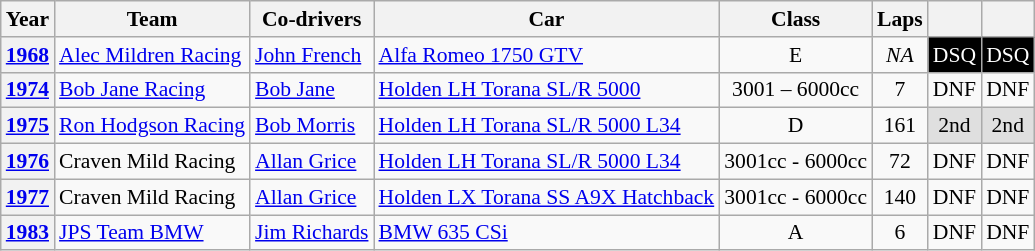<table class="wikitable" style="text-align:center; font-size:90%">
<tr>
<th>Year</th>
<th>Team</th>
<th>Co-drivers</th>
<th>Car</th>
<th>Class</th>
<th>Laps</th>
<th></th>
<th></th>
</tr>
<tr align="centre">
<th><a href='#'>1968</a></th>
<td align="left"> <a href='#'>Alec Mildren Racing</a></td>
<td align="left"> <a href='#'>John French</a></td>
<td align="left"><a href='#'>Alfa Romeo 1750 GTV</a></td>
<td>E</td>
<td><em>NA</em></td>
<td style="background:#000000; color:white">DSQ</td>
<td style="background:#000000; color:white">DSQ</td>
</tr>
<tr align="centre">
<th><a href='#'>1974</a></th>
<td align="left"> <a href='#'>Bob Jane Racing</a></td>
<td align="left"> <a href='#'>Bob Jane</a></td>
<td align="left"><a href='#'>Holden LH Torana SL/R 5000</a></td>
<td>3001 – 6000cc</td>
<td>7</td>
<td>DNF</td>
<td>DNF</td>
</tr>
<tr>
<th><a href='#'>1975</a></th>
<td align="left"> <a href='#'>Ron Hodgson Racing</a></td>
<td align="left"> <a href='#'>Bob Morris</a></td>
<td align="left"><a href='#'>Holden LH Torana SL/R 5000 L34</a></td>
<td>D</td>
<td>161</td>
<td style="background:#dfdfdf;">2nd</td>
<td style="background:#dfdfdf;">2nd</td>
</tr>
<tr>
<th><a href='#'>1976</a></th>
<td align="left"> Craven Mild Racing</td>
<td align="left"> <a href='#'>Allan Grice</a></td>
<td align="left"><a href='#'>Holden LH Torana SL/R 5000 L34</a></td>
<td>3001cc - 6000cc</td>
<td>72</td>
<td>DNF</td>
<td>DNF</td>
</tr>
<tr>
<th><a href='#'>1977</a></th>
<td align="left"> Craven Mild Racing</td>
<td align="left"> <a href='#'>Allan Grice</a></td>
<td align="left"><a href='#'>Holden LX Torana SS A9X Hatchback</a></td>
<td>3001cc - 6000cc</td>
<td>140</td>
<td>DNF</td>
<td>DNF</td>
</tr>
<tr>
<th><a href='#'>1983</a></th>
<td align="left"> <a href='#'>JPS Team BMW</a></td>
<td align="left"> <a href='#'>Jim Richards</a></td>
<td align="left"><a href='#'>BMW 635 CSi</a></td>
<td>A</td>
<td>6</td>
<td>DNF</td>
<td>DNF</td>
</tr>
</table>
